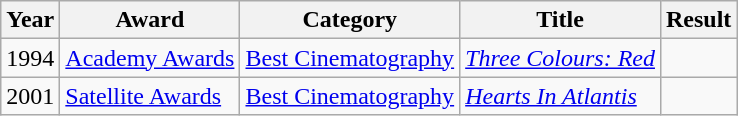<table class="wikitable">
<tr>
<th>Year</th>
<th>Award</th>
<th>Category</th>
<th>Title</th>
<th>Result</th>
</tr>
<tr>
<td>1994</td>
<td><a href='#'>Academy Awards</a></td>
<td><a href='#'>Best Cinematography</a></td>
<td><em><a href='#'>Three Colours: Red</a></em></td>
<td></td>
</tr>
<tr>
<td>2001</td>
<td><a href='#'>Satellite Awards</a></td>
<td><a href='#'>Best Cinematography</a></td>
<td><em><a href='#'>Hearts In Atlantis</a></em></td>
<td></td>
</tr>
</table>
